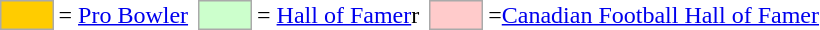<table>
<tr>
<td style="background-color:#FFCC00; border:1px solid #aaaaaa; width:2em;"></td>
<td>= <a href='#'>Pro Bowler</a> </td>
<td></td>
<td style="background-color:#CCFFCC; border:1px solid #aaaaaa; width:2em;"></td>
<td>= <a href='#'>Hall of Famer</a>r</td>
<td></td>
<td style="background-color:#FFCBCB; border:1px solid #aaaaaa; width:2em;"></td>
<td>=<a href='#'>Canadian Football Hall of Famer</a></td>
</tr>
</table>
